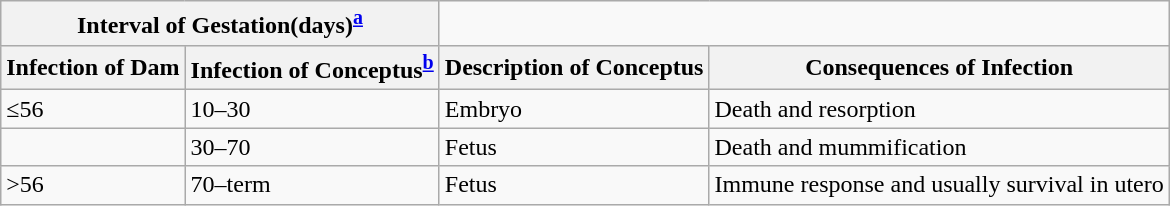<table class="wikitable" style="margin:1em auto;">
<tr>
<th colspan="2">Interval of Gestation(days)<sup><a href='#'>a</a></sup></th>
</tr>
<tr>
<th>Infection of Dam</th>
<th>Infection of Conceptus<sup><a href='#'>b</a></sup></th>
<th>Description of Conceptus</th>
<th>Consequences of Infection</th>
</tr>
<tr>
<td>≤56</td>
<td>10–30</td>
<td>Embryo</td>
<td>Death and resorption</td>
</tr>
<tr>
<td></td>
<td>30–70</td>
<td>Fetus</td>
<td>Death and mummification</td>
</tr>
<tr>
<td>>56</td>
<td>70–term</td>
<td>Fetus</td>
<td>Immune response and usually survival in utero</td>
</tr>
</table>
